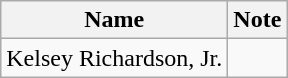<table class="wikitable">
<tr>
<th>Name</th>
<th>Note</th>
</tr>
<tr>
<td>Kelsey Richardson, Jr.</td>
<td></td>
</tr>
</table>
